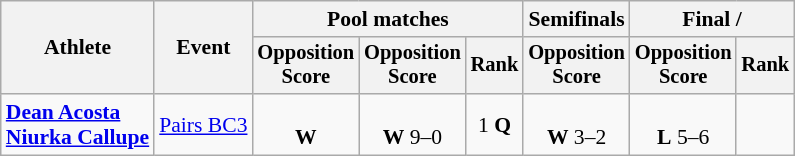<table class=wikitable style="font-size:90%">
<tr>
<th rowspan="2">Athlete</th>
<th rowspan="2">Event</th>
<th colspan="3">Pool matches</th>
<th>Semifinals</th>
<th colspan=2>Final / </th>
</tr>
<tr style="font-size:95%">
<th>Opposition<br>Score</th>
<th>Opposition<br>Score</th>
<th>Rank</th>
<th>Opposition<br>Score</th>
<th>Opposition<br>Score</th>
<th>Rank</th>
</tr>
<tr align=center>
<td align=left><strong><a href='#'>Dean Acosta</a><br><a href='#'>Niurka Callupe</a></strong></td>
<td align=left><a href='#'>Pairs BC3</a></td>
<td><br><strong>W</strong> </td>
<td><br><strong>W</strong> 9–0</td>
<td>1 <strong>Q</strong></td>
<td><br><strong>W</strong> 3–2</td>
<td><br><strong>L</strong> 5–6</td>
<td></td>
</tr>
</table>
